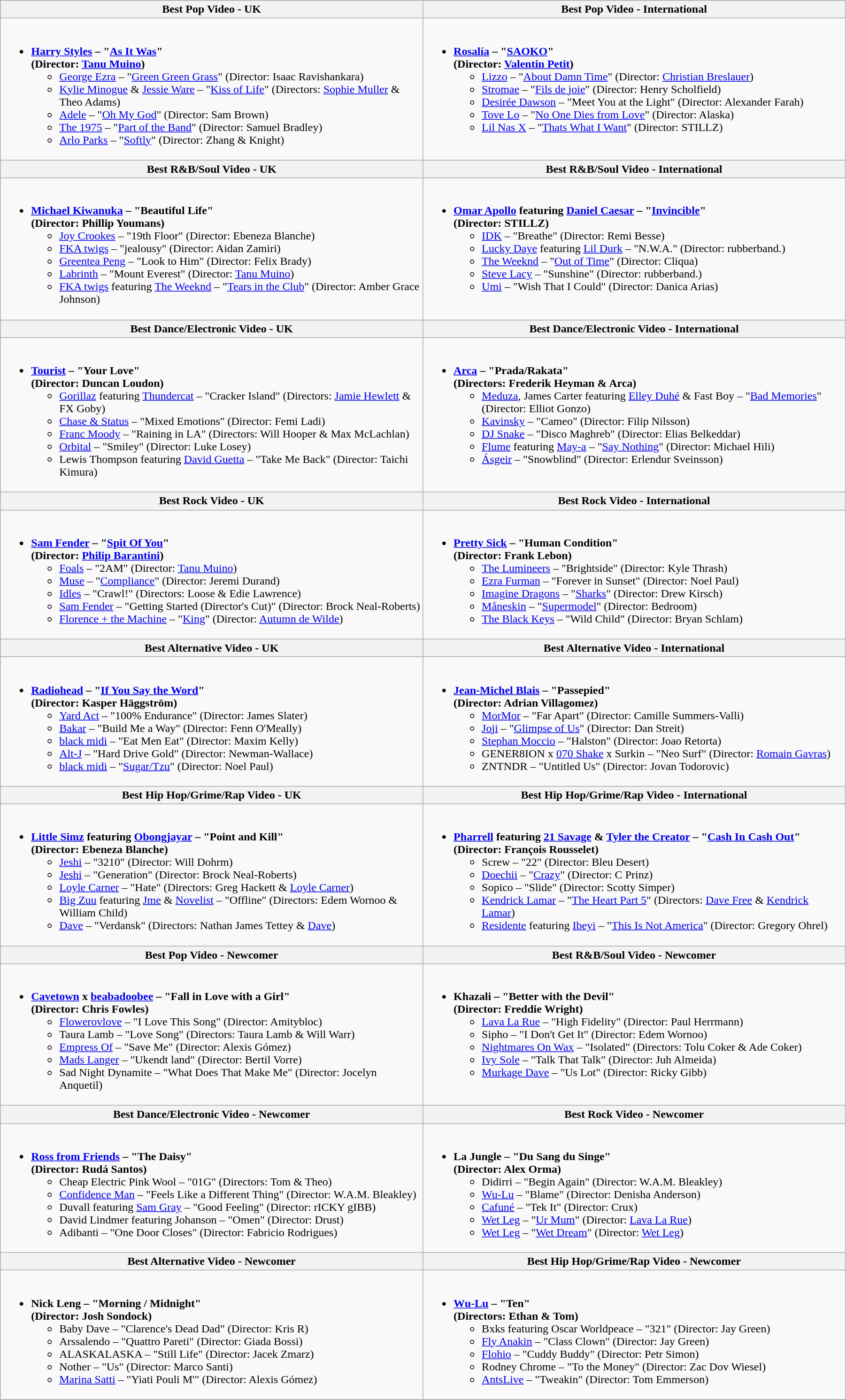<table class="wikitable" style="width:95%">
<tr bgcolor="#bebebe">
<th width="50%">Best Pop Video - UK</th>
<th width="50%">Best Pop Video - International</th>
</tr>
<tr>
<td valign="top"><br><ul><li><strong><a href='#'>Harry Styles</a> – "<a href='#'>As It Was</a>"<br>(Director: <a href='#'>Tanu Muino</a>)</strong><ul><li><a href='#'>George Ezra</a> – "<a href='#'>Green Green Grass</a>" (Director: Isaac Ravishankara)</li><li><a href='#'>Kylie Minogue</a> & <a href='#'>Jessie Ware</a> – "<a href='#'>Kiss of Life</a>" (Directors: <a href='#'>Sophie Muller</a> & Theo Adams)</li><li><a href='#'>Adele</a> – "<a href='#'>Oh My God</a>" (Director: Sam Brown)</li><li><a href='#'>The 1975</a> – "<a href='#'>Part of the Band</a>" (Director: Samuel Bradley)</li><li><a href='#'>Arlo Parks</a> – "<a href='#'>Softly</a>" (Director: Zhang & Knight)</li></ul></li></ul></td>
<td valign="top"><br><ul><li><strong><a href='#'>Rosalía</a> – "<a href='#'>SAOKO</a>"<br>(Director: <a href='#'>Valentin Petit</a>)</strong><ul><li><a href='#'>Lizzo</a> – "<a href='#'>About Damn Time</a>" (Director: <a href='#'>Christian Breslauer</a>)</li><li><a href='#'>Stromae</a> – "<a href='#'>Fils de joie</a>" (Director: Henry Scholfield)</li><li><a href='#'>Desirée Dawson</a> – "Meet You at the Light" (Director: Alexander Farah)</li><li><a href='#'>Tove Lo</a> – "<a href='#'>No One Dies from Love</a>" (Director: Alaska)</li><li><a href='#'>Lil Nas X</a> – "<a href='#'>Thats What I Want</a>" (Director: STILLZ)</li></ul></li></ul></td>
</tr>
<tr>
<th width="50%">Best R&B/Soul Video - UK</th>
<th width="50%">Best R&B/Soul Video - International</th>
</tr>
<tr>
<td valign="top"><br><ul><li><strong><a href='#'>Michael Kiwanuka</a> – "Beautiful Life"<br>(Director: Phillip Youmans)</strong><ul><li><a href='#'>Joy Crookes</a> – "19th Floor" (Director: Ebeneza Blanche)</li><li><a href='#'>FKA twigs</a> – "jealousy" (Director: Aidan Zamiri)</li><li><a href='#'>Greentea Peng</a> – "Look to Him" (Director: Felix Brady)</li><li><a href='#'>Labrinth</a> – "Mount Everest" (Director: <a href='#'>Tanu Muino</a>)</li><li><a href='#'>FKA twigs</a> featuring <a href='#'>The Weeknd</a> – "<a href='#'>Tears in the Club</a>" (Director: Amber Grace Johnson)</li></ul></li></ul></td>
<td valign="top"><br><ul><li><strong><a href='#'>Omar Apollo</a> featuring <a href='#'>Daniel Caesar</a> – "<a href='#'>Invincible</a>"<br>(Director: STILLZ)</strong><ul><li><a href='#'>IDK</a> – "Breathe" (Director: Remi Besse)</li><li><a href='#'>Lucky Daye</a> featuring <a href='#'>Lil Durk</a> – "N.W.A." (Director: rubberband.)</li><li><a href='#'>The Weeknd</a> – "<a href='#'>Out of Time</a>" (Director: Cliqua)</li><li><a href='#'>Steve Lacy</a> – "Sunshine" (Director: rubberband.)</li><li><a href='#'>Umi</a> – "Wish That I Could" (Director: Danica Arias)</li></ul></li></ul></td>
</tr>
<tr>
<th width="50%">Best Dance/Electronic Video - UK</th>
<th width="50%">Best Dance/Electronic Video - International</th>
</tr>
<tr>
<td valign="top"><br><ul><li><strong><a href='#'>Tourist</a> – "Your Love"<br>(Director: Duncan Loudon)</strong><ul><li><a href='#'>Gorillaz</a> featuring <a href='#'>Thundercat</a> – "Cracker Island" (Directors: <a href='#'>Jamie Hewlett</a> & FX Goby)</li><li><a href='#'>Chase & Status</a> – "Mixed Emotions" (Director: Femi Ladi)</li><li><a href='#'>Franc Moody</a> – "Raining in LA" (Directors: Will Hooper & Max McLachlan)</li><li><a href='#'>Orbital</a> – "Smiley" (Director: Luke Losey)</li><li>Lewis Thompson featuring <a href='#'>David Guetta</a> – "Take Me Back" (Director: Taichi Kimura)</li></ul></li></ul></td>
<td valign="top"><br><ul><li><strong><a href='#'>Arca</a> – "Prada/Rakata"<br>(Directors: Frederik Heyman & Arca)</strong><ul><li><a href='#'>Meduza</a>, James Carter featuring <a href='#'>Elley Duhé</a> & Fast Boy – "<a href='#'>Bad Memories</a>" (Director: Elliot Gonzo)</li><li><a href='#'>Kavinsky</a> – "Cameo" (Director: Filip Nilsson)</li><li><a href='#'>DJ Snake</a> – "Disco Maghreb" (Director: Elias Belkeddar)</li><li><a href='#'>Flume</a> featuring <a href='#'>May-a</a> – "<a href='#'>Say Nothing</a>" (Director: Michael Hili)</li><li><a href='#'>Ásgeir</a> – "Snowblind" (Director: Erlendur Sveinsson)</li></ul></li></ul></td>
</tr>
<tr>
<th width="50%">Best Rock Video - UK</th>
<th width="50%">Best Rock Video - International</th>
</tr>
<tr>
<td valign="top"><br><ul><li><strong><a href='#'>Sam Fender</a> – "<a href='#'>Spit Of You</a>"<br>(Director: <a href='#'>Philip Barantini</a>)</strong><ul><li><a href='#'>Foals</a> – "2AM" (Director: <a href='#'>Tanu Muino</a>)</li><li><a href='#'>Muse</a> – "<a href='#'>Compliance</a>" (Director: Jeremi Durand)</li><li><a href='#'>Idles</a> – "Crawl!" (Directors: Loose & Edie Lawrence)</li><li><a href='#'>Sam Fender</a> – "Getting Started (Director's Cut)" (Director: Brock Neal-Roberts)</li><li><a href='#'>Florence + the Machine</a> – "<a href='#'>King</a>" (Director: <a href='#'>Autumn de Wilde</a>)</li></ul></li></ul></td>
<td valign="top"><br><ul><li><strong><a href='#'>Pretty Sick</a> – "Human Condition"<br>(Director: Frank Lebon)</strong><ul><li><a href='#'>The Lumineers</a> – "Brightside" (Director: Kyle Thrash)</li><li><a href='#'>Ezra Furman</a> – "Forever in Sunset" (Director: Noel Paul)</li><li><a href='#'>Imagine Dragons</a> – "<a href='#'>Sharks</a>" (Director: Drew Kirsch)</li><li><a href='#'>Måneskin</a> – "<a href='#'>Supermodel</a>" (Director: Bedroom)</li><li><a href='#'>The Black Keys</a> – "Wild Child" (Director: Bryan Schlam)</li></ul></li></ul></td>
</tr>
<tr>
<th width="50%">Best Alternative Video - UK</th>
<th width="50%">Best Alternative Video - International</th>
</tr>
<tr>
<td valign="top"><br><ul><li><strong><a href='#'>Radiohead</a> – "<a href='#'>If You Say the Word</a>"<br>(Director: Kasper Häggström)</strong><ul><li><a href='#'>Yard Act</a> – "100% Endurance" (Director: James Slater)</li><li><a href='#'>Bakar</a> – "Build Me a Way" (Director: Fenn O'Meally)</li><li><a href='#'>black midi</a> – "Eat Men Eat" (Director: Maxim Kelly)</li><li><a href='#'>Alt-J</a> – "Hard Drive Gold" (Director: Newman-Wallace)</li><li><a href='#'>black midi</a> – "<a href='#'>Sugar/Tzu</a>" (Director: Noel Paul)</li></ul></li></ul></td>
<td valign="top"><br><ul><li><strong><a href='#'>Jean-Michel Blais</a> – "Passepied"<br>(Director: Adrian Villagomez)</strong><ul><li><a href='#'>MorMor</a> – "Far Apart" (Director: Camille Summers-Valli)</li><li><a href='#'>Joji</a> – "<a href='#'>Glimpse of Us</a>" (Director: Dan Streit)</li><li><a href='#'>Stephan Moccio</a> – "Halston" (Director: Joao Retorta)</li><li>GENER8ION x <a href='#'>070 Shake</a> x Surkin – "Neo Surf" (Director: <a href='#'>Romain Gavras</a>)</li><li>ZNTNDR – "Untitled Us" (Director: Jovan Todorovic)</li></ul></li></ul></td>
</tr>
<tr>
<th width="50%">Best Hip Hop/Grime/Rap Video - UK</th>
<th width="50%">Best Hip Hop/Grime/Rap Video - International</th>
</tr>
<tr>
<td valign="top"><br><ul><li><strong><a href='#'>Little Simz</a> featuring <a href='#'>Obongjayar</a> – "Point and Kill"<br>(Director: Ebeneza Blanche)</strong><ul><li><a href='#'>Jeshi</a> – "3210" (Director: Will Dohrm)</li><li><a href='#'>Jeshi</a> – "Generation" (Director: Brock Neal-Roberts)</li><li><a href='#'>Loyle Carner</a> – "Hate" (Directors: Greg Hackett & <a href='#'>Loyle Carner</a>)</li><li><a href='#'>Big Zuu</a> featuring <a href='#'>Jme</a> & <a href='#'>Novelist</a> – "Offline" (Directors: Edem Wornoo & William Child)</li><li><a href='#'>Dave</a> – "Verdansk" (Directors: Nathan James Tettey & <a href='#'>Dave</a>)</li></ul></li></ul></td>
<td valign="top"><br><ul><li><strong><a href='#'>Pharrell</a> featuring <a href='#'>21 Savage</a> & <a href='#'>Tyler the Creator</a> – "<a href='#'>Cash In Cash Out</a>"<br>(Director: François Rousselet)</strong><ul><li>Screw – "22" (Director: Bleu Desert)</li><li><a href='#'>Doechii</a> – "<a href='#'>Crazy</a>" (Director: C Prinz)</li><li>Sopico – "Slide" (Director: Scotty Simper)</li><li><a href='#'>Kendrick Lamar</a> – "<a href='#'>The Heart Part 5</a>" (Directors: <a href='#'>Dave Free</a> & <a href='#'>Kendrick Lamar</a>)</li><li><a href='#'>Residente</a> featuring <a href='#'>Ibeyi</a> – "<a href='#'>This Is Not America</a>" (Director: Gregory Ohrel)</li></ul></li></ul></td>
</tr>
<tr>
<th width="50%">Best Pop Video - Newcomer</th>
<th width="50%">Best R&B/Soul Video - Newcomer</th>
</tr>
<tr>
<td valign="top"><br><ul><li><strong><a href='#'>Cavetown</a> x <a href='#'>beabadoobee</a> – "Fall in Love with a Girl"<br>(Director: Chris Fowles)</strong><ul><li><a href='#'>Flowerovlove</a> – "I Love This Song" (Director: Amitybloc)</li><li>Taura Lamb – "Love Song" (Directors: Taura Lamb & Will Warr)</li><li><a href='#'>Empress Of</a> – "Save Me" (Director: Alexis Gómez)</li><li><a href='#'>Mads Langer</a> – "Ukendt land" (Director: Bertil Vorre)</li><li>Sad Night Dynamite – "What Does That Make Me" (Director: Jocelyn Anquetil)</li></ul></li></ul></td>
<td valign="top"><br><ul><li><strong>Khazali – "Better with the Devil"<br>(Director: Freddie Wright)</strong><ul><li><a href='#'>Lava La Rue</a> – "High Fidelity" (Director: Paul Herrmann)</li><li>Sipho – "I Don't Get It" (Director: Edem Wornoo)</li><li><a href='#'>Nightmares On Wax</a> – "Isolated" (Directors: Tolu Coker & Ade Coker)</li><li><a href='#'>Ivy Sole</a> – "Talk That Talk" (Director: Juh Almeida)</li><li><a href='#'>Murkage Dave</a> – "Us Lot" (Director: Ricky Gibb)</li></ul></li></ul></td>
</tr>
<tr>
<th width="50%">Best Dance/Electronic Video - Newcomer</th>
<th width="50%">Best Rock Video - Newcomer</th>
</tr>
<tr>
<td valign="top"><br><ul><li><strong><a href='#'>Ross from Friends</a> – "The Daisy"<br>(Director: Rudá Santos)</strong><ul><li>Cheap Electric Pink Wool – "01G" (Directors: Tom & Theo)</li><li><a href='#'>Confidence Man</a> – "Feels Like a Different Thing" (Director: W.A.M. Bleakley)</li><li>Duvall featuring <a href='#'>Sam Gray</a> – "Good Feeling" (Director: rICKY gIBB)</li><li>David Lindmer featuring Johanson – "Omen" (Director: Drust)</li><li>Adibanti – "One Door Closes" (Director: Fabricio Rodrigues)</li></ul></li></ul></td>
<td valign="top"><br><ul><li><strong>La Jungle – "Du Sang du Singe"<br>(Director: Alex Orma)</strong><ul><li>Didirri – "Begin Again" (Director: W.A.M. Bleakley)</li><li><a href='#'>Wu-Lu</a> – "Blame" (Director: Denisha Anderson)</li><li><a href='#'>Cafuné</a> – "Tek It" (Director: Crux)</li><li><a href='#'>Wet Leg</a> – "<a href='#'>Ur Mum</a>" (Director: <a href='#'>Lava La Rue</a>)</li><li><a href='#'>Wet Leg</a> – "<a href='#'>Wet Dream</a>" (Director: <a href='#'>Wet Leg</a>)</li></ul></li></ul></td>
</tr>
<tr>
<th width="50%">Best Alternative Video - Newcomer</th>
<th width="50%">Best Hip Hop/Grime/Rap Video - Newcomer</th>
</tr>
<tr>
<td valign="top"><br><ul><li><strong>Nick Leng – "Morning / Midnight"<br>(Director: Josh Sondock)</strong><ul><li>Baby Dave – "Clarence's Dead Dad" (Director: Kris R)</li><li>Arssalendo – "Quattro Pareti" (Director: Giada Bossi)</li><li>ALASKALASKA – "Still Life" (Director: Jacek Zmarz)</li><li>Nother – "Us" (Director: Marco Santi)</li><li><a href='#'>Marina Satti</a> – "Yiati Pouli M'" (Director: Alexis Gómez)</li></ul></li></ul></td>
<td valign="top"><br><ul><li><strong><a href='#'>Wu-Lu</a> – "Ten"<br>(Directors: Ethan & Tom)</strong><ul><li>Bxks featuring Oscar Worldpeace – "321" (Director: Jay Green)</li><li><a href='#'>Fly Anakin</a> – "Class Clown" (Director: Jay Green)</li><li><a href='#'>Flohio</a> – "Cuddy Buddy" (Director: Petr Simon)</li><li>Rodney Chrome – "To the Money" (Director: Zac Dov Wiesel)</li><li><a href='#'>AntsLive</a> – "Tweakin" (Director: Tom Emmerson)</li></ul></li></ul></td>
</tr>
<tr>
</tr>
</table>
